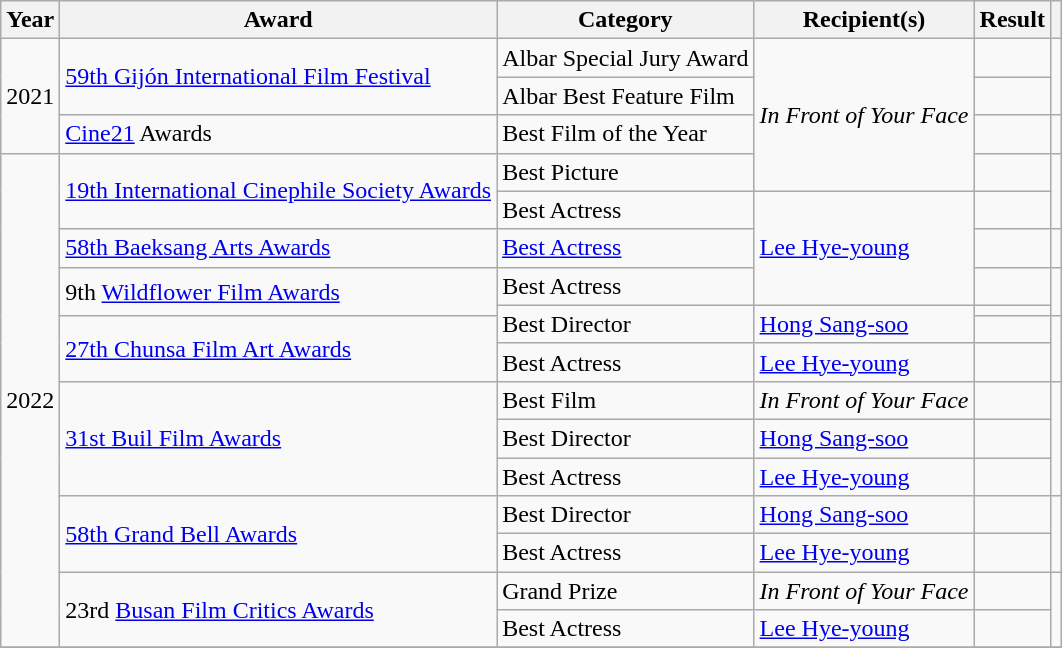<table class="wikitable plainrowheaders sortable">
<tr>
<th scope="col">Year</th>
<th scope="col">Award</th>
<th scope="col">Category</th>
<th scope="col">Recipient(s)</th>
<th scope="col">Result</th>
<th scope="col" class="unsortable"></th>
</tr>
<tr>
<td rowspan="3">2021</td>
<td scope="row" rowspan="2"><a href='#'>59th Gijón International Film Festival</a></td>
<td>Albar Special Jury Award</td>
<td rowspan="4"><em>In Front of Your Face</em></td>
<td></td>
<td rowspan="2"></td>
</tr>
<tr>
<td>Albar Best Feature Film</td>
<td></td>
</tr>
<tr>
<td><a href='#'>Cine21</a> Awards</td>
<td>Best Film of the Year</td>
<td></td>
<td></td>
</tr>
<tr>
<td rowspan="14">2022</td>
<td rowspan="2"><a href='#'>19th International Cinephile Society Awards</a></td>
<td>Best Picture</td>
<td></td>
<td rowspan="2"></td>
</tr>
<tr>
<td>Best Actress</td>
<td rowspan="3"><a href='#'>Lee Hye-young</a></td>
<td></td>
</tr>
<tr>
<td><a href='#'>58th Baeksang Arts Awards</a></td>
<td><a href='#'>Best Actress</a></td>
<td></td>
<td></td>
</tr>
<tr>
<td rowspan="2">9th <a href='#'>Wildflower Film Awards</a></td>
<td>Best Actress</td>
<td></td>
<td rowspan="2"></td>
</tr>
<tr>
<td rowspan="2">Best Director</td>
<td rowspan="2"><a href='#'>Hong Sang-soo</a></td>
<td></td>
</tr>
<tr>
<td rowspan="2"><a href='#'>27th Chunsa Film Art Awards</a></td>
<td></td>
<td rowspan="2"></td>
</tr>
<tr>
<td>Best Actress</td>
<td><a href='#'>Lee Hye-young</a></td>
<td></td>
</tr>
<tr>
<td scope="row" rowspan="3"><a href='#'>31st Buil Film Awards</a></td>
<td>Best Film</td>
<td><em>In Front of Your Face</em></td>
<td></td>
<td rowspan="3" style="text-align: center;"></td>
</tr>
<tr>
<td>Best Director</td>
<td><a href='#'>Hong Sang-soo</a></td>
<td></td>
</tr>
<tr>
<td>Best Actress</td>
<td><a href='#'>Lee Hye-young</a></td>
<td></td>
</tr>
<tr>
<td scope="row" rowspan="2"><a href='#'>58th Grand Bell Awards</a></td>
<td>Best Director</td>
<td><a href='#'>Hong Sang-soo</a></td>
<td></td>
<td rowspan="2" style="text-align: center;"></td>
</tr>
<tr>
<td>Best Actress</td>
<td><a href='#'>Lee Hye-young</a></td>
<td></td>
</tr>
<tr>
<td scope="row" rowspan="2">23rd <a href='#'>Busan Film Critics Awards</a></td>
<td>Grand Prize</td>
<td><em>In Front of Your Face</em></td>
<td></td>
<td rowspan="2" style="text-align: center;"></td>
</tr>
<tr>
<td>Best Actress</td>
<td><a href='#'>Lee Hye-young</a></td>
<td></td>
</tr>
<tr>
</tr>
</table>
